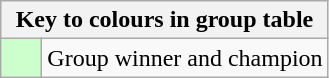<table class="wikitable" style="text-align: center;">
<tr>
<th colspan=2>Key to colours in group table</th>
</tr>
<tr>
<td bgcolor=#ccffcc style="width: 20px;"></td>
<td align=left>Group winner and champion</td>
</tr>
</table>
